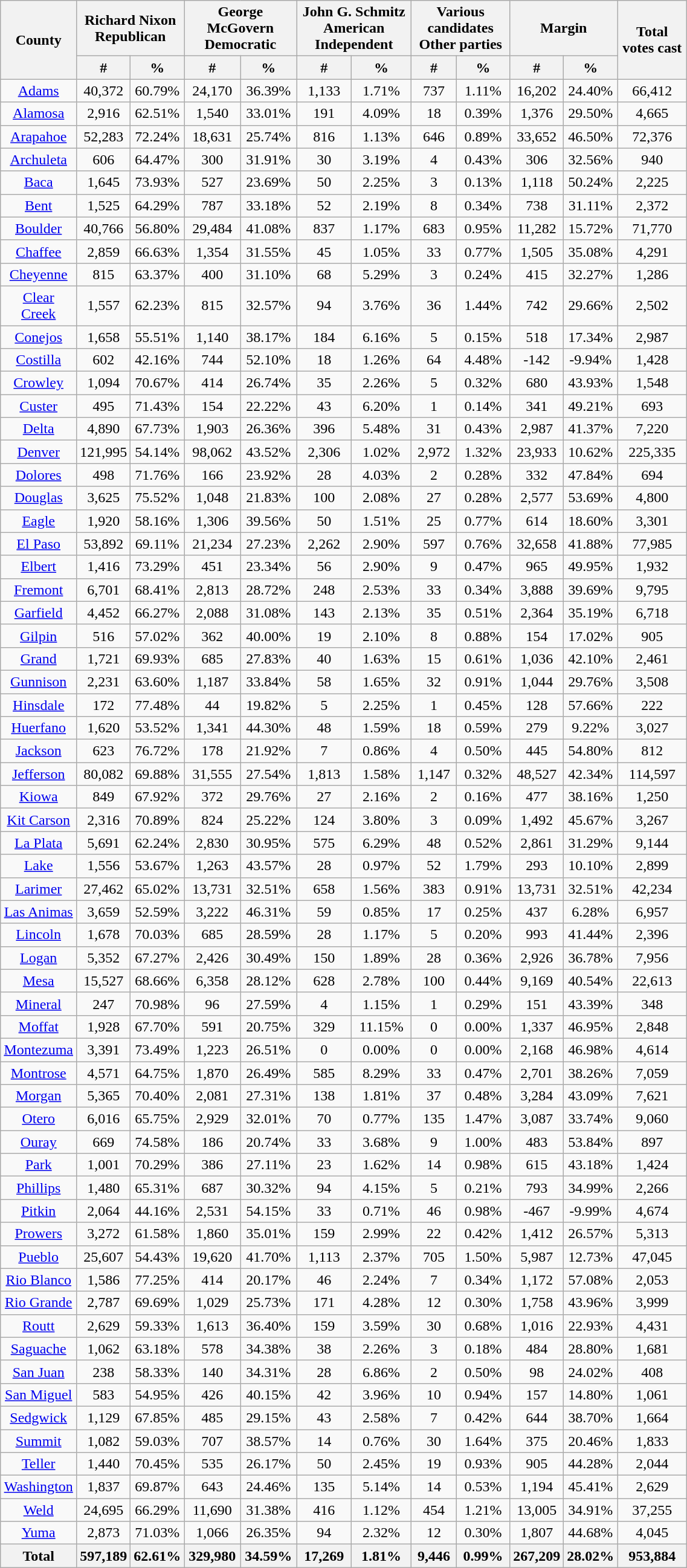<table width="60%"  class="wikitable sortable" style="text-align:center">
<tr>
<th style="text-align:center;" rowspan="2">County</th>
<th style="text-align:center;" colspan="2">Richard Nixon<br>Republican</th>
<th style="text-align:center;" colspan="2">George McGovern<br>Democratic</th>
<th style="text-align:center;" colspan="2">John G. Schmitz<br>American Independent</th>
<th style="text-align:center;" colspan="2">Various candidates<br>Other parties</th>
<th style="text-align:center;" colspan="2">Margin</th>
<th style="text-align:center;" rowspan="2">Total votes cast</th>
</tr>
<tr>
<th style="text-align:center;" data-sort-type="number">#</th>
<th style="text-align:center;" data-sort-type="number">%</th>
<th style="text-align:center;" data-sort-type="number">#</th>
<th style="text-align:center;" data-sort-type="number">%</th>
<th style="text-align:center;" data-sort-type="number">#</th>
<th style="text-align:center;" data-sort-type="number">%</th>
<th style="text-align:center;" data-sort-type="number">#</th>
<th style="text-align:center;" data-sort-type="number">%</th>
<th style="text-align:center;" data-sort-type="number">#</th>
<th style="text-align:center;" data-sort-type="number">%</th>
</tr>
<tr style="text-align:center;">
<td><a href='#'>Adams</a></td>
<td>40,372</td>
<td>60.79%</td>
<td>24,170</td>
<td>36.39%</td>
<td>1,133</td>
<td>1.71%</td>
<td>737</td>
<td>1.11%</td>
<td>16,202</td>
<td>24.40%</td>
<td>66,412</td>
</tr>
<tr style="text-align:center;">
<td><a href='#'>Alamosa</a></td>
<td>2,916</td>
<td>62.51%</td>
<td>1,540</td>
<td>33.01%</td>
<td>191</td>
<td>4.09%</td>
<td>18</td>
<td>0.39%</td>
<td>1,376</td>
<td>29.50%</td>
<td>4,665</td>
</tr>
<tr style="text-align:center;">
<td><a href='#'>Arapahoe</a></td>
<td>52,283</td>
<td>72.24%</td>
<td>18,631</td>
<td>25.74%</td>
<td>816</td>
<td>1.13%</td>
<td>646</td>
<td>0.89%</td>
<td>33,652</td>
<td>46.50%</td>
<td>72,376</td>
</tr>
<tr style="text-align:center;">
<td><a href='#'>Archuleta</a></td>
<td>606</td>
<td>64.47%</td>
<td>300</td>
<td>31.91%</td>
<td>30</td>
<td>3.19%</td>
<td>4</td>
<td>0.43%</td>
<td>306</td>
<td>32.56%</td>
<td>940</td>
</tr>
<tr style="text-align:center;">
<td><a href='#'>Baca</a></td>
<td>1,645</td>
<td>73.93%</td>
<td>527</td>
<td>23.69%</td>
<td>50</td>
<td>2.25%</td>
<td>3</td>
<td>0.13%</td>
<td>1,118</td>
<td>50.24%</td>
<td>2,225</td>
</tr>
<tr style="text-align:center;">
<td><a href='#'>Bent</a></td>
<td>1,525</td>
<td>64.29%</td>
<td>787</td>
<td>33.18%</td>
<td>52</td>
<td>2.19%</td>
<td>8</td>
<td>0.34%</td>
<td>738</td>
<td>31.11%</td>
<td>2,372</td>
</tr>
<tr style="text-align:center;">
<td><a href='#'>Boulder</a></td>
<td>40,766</td>
<td>56.80%</td>
<td>29,484</td>
<td>41.08%</td>
<td>837</td>
<td>1.17%</td>
<td>683</td>
<td>0.95%</td>
<td>11,282</td>
<td>15.72%</td>
<td>71,770</td>
</tr>
<tr style="text-align:center;">
<td><a href='#'>Chaffee</a></td>
<td>2,859</td>
<td>66.63%</td>
<td>1,354</td>
<td>31.55%</td>
<td>45</td>
<td>1.05%</td>
<td>33</td>
<td>0.77%</td>
<td>1,505</td>
<td>35.08%</td>
<td>4,291</td>
</tr>
<tr style="text-align:center;">
<td><a href='#'>Cheyenne</a></td>
<td>815</td>
<td>63.37%</td>
<td>400</td>
<td>31.10%</td>
<td>68</td>
<td>5.29%</td>
<td>3</td>
<td>0.24%</td>
<td>415</td>
<td>32.27%</td>
<td>1,286</td>
</tr>
<tr style="text-align:center;">
<td><a href='#'>Clear Creek</a></td>
<td>1,557</td>
<td>62.23%</td>
<td>815</td>
<td>32.57%</td>
<td>94</td>
<td>3.76%</td>
<td>36</td>
<td>1.44%</td>
<td>742</td>
<td>29.66%</td>
<td>2,502</td>
</tr>
<tr style="text-align:center;">
<td><a href='#'>Conejos</a></td>
<td>1,658</td>
<td>55.51%</td>
<td>1,140</td>
<td>38.17%</td>
<td>184</td>
<td>6.16%</td>
<td>5</td>
<td>0.15%</td>
<td>518</td>
<td>17.34%</td>
<td>2,987</td>
</tr>
<tr style="text-align:center;">
<td><a href='#'>Costilla</a></td>
<td>602</td>
<td>42.16%</td>
<td>744</td>
<td>52.10%</td>
<td>18</td>
<td>1.26%</td>
<td>64</td>
<td>4.48%</td>
<td>-142</td>
<td>-9.94%</td>
<td>1,428</td>
</tr>
<tr style="text-align:center;">
<td><a href='#'>Crowley</a></td>
<td>1,094</td>
<td>70.67%</td>
<td>414</td>
<td>26.74%</td>
<td>35</td>
<td>2.26%</td>
<td>5</td>
<td>0.32%</td>
<td>680</td>
<td>43.93%</td>
<td>1,548</td>
</tr>
<tr style="text-align:center;">
<td><a href='#'>Custer</a></td>
<td>495</td>
<td>71.43%</td>
<td>154</td>
<td>22.22%</td>
<td>43</td>
<td>6.20%</td>
<td>1</td>
<td>0.14%</td>
<td>341</td>
<td>49.21%</td>
<td>693</td>
</tr>
<tr style="text-align:center;">
<td><a href='#'>Delta</a></td>
<td>4,890</td>
<td>67.73%</td>
<td>1,903</td>
<td>26.36%</td>
<td>396</td>
<td>5.48%</td>
<td>31</td>
<td>0.43%</td>
<td>2,987</td>
<td>41.37%</td>
<td>7,220</td>
</tr>
<tr style="text-align:center;">
<td><a href='#'>Denver</a></td>
<td>121,995</td>
<td>54.14%</td>
<td>98,062</td>
<td>43.52%</td>
<td>2,306</td>
<td>1.02%</td>
<td>2,972</td>
<td>1.32%</td>
<td>23,933</td>
<td>10.62%</td>
<td>225,335</td>
</tr>
<tr style="text-align:center;">
<td><a href='#'>Dolores</a></td>
<td>498</td>
<td>71.76%</td>
<td>166</td>
<td>23.92%</td>
<td>28</td>
<td>4.03%</td>
<td>2</td>
<td>0.28%</td>
<td>332</td>
<td>47.84%</td>
<td>694</td>
</tr>
<tr style="text-align:center;">
<td><a href='#'>Douglas</a></td>
<td>3,625</td>
<td>75.52%</td>
<td>1,048</td>
<td>21.83%</td>
<td>100</td>
<td>2.08%</td>
<td>27</td>
<td>0.28%</td>
<td>2,577</td>
<td>53.69%</td>
<td>4,800</td>
</tr>
<tr style="text-align:center;">
<td><a href='#'>Eagle</a></td>
<td>1,920</td>
<td>58.16%</td>
<td>1,306</td>
<td>39.56%</td>
<td>50</td>
<td>1.51%</td>
<td>25</td>
<td>0.77%</td>
<td>614</td>
<td>18.60%</td>
<td>3,301</td>
</tr>
<tr style="text-align:center;">
<td><a href='#'>El Paso</a></td>
<td>53,892</td>
<td>69.11%</td>
<td>21,234</td>
<td>27.23%</td>
<td>2,262</td>
<td>2.90%</td>
<td>597</td>
<td>0.76%</td>
<td>32,658</td>
<td>41.88%</td>
<td>77,985</td>
</tr>
<tr style="text-align:center;">
<td><a href='#'>Elbert</a></td>
<td>1,416</td>
<td>73.29%</td>
<td>451</td>
<td>23.34%</td>
<td>56</td>
<td>2.90%</td>
<td>9</td>
<td>0.47%</td>
<td>965</td>
<td>49.95%</td>
<td>1,932</td>
</tr>
<tr style="text-align:center;">
<td><a href='#'>Fremont</a></td>
<td>6,701</td>
<td>68.41%</td>
<td>2,813</td>
<td>28.72%</td>
<td>248</td>
<td>2.53%</td>
<td>33</td>
<td>0.34%</td>
<td>3,888</td>
<td>39.69%</td>
<td>9,795</td>
</tr>
<tr style="text-align:center;">
<td><a href='#'>Garfield</a></td>
<td>4,452</td>
<td>66.27%</td>
<td>2,088</td>
<td>31.08%</td>
<td>143</td>
<td>2.13%</td>
<td>35</td>
<td>0.51%</td>
<td>2,364</td>
<td>35.19%</td>
<td>6,718</td>
</tr>
<tr style="text-align:center;">
<td><a href='#'>Gilpin</a></td>
<td>516</td>
<td>57.02%</td>
<td>362</td>
<td>40.00%</td>
<td>19</td>
<td>2.10%</td>
<td>8</td>
<td>0.88%</td>
<td>154</td>
<td>17.02%</td>
<td>905</td>
</tr>
<tr style="text-align:center;">
<td><a href='#'>Grand</a></td>
<td>1,721</td>
<td>69.93%</td>
<td>685</td>
<td>27.83%</td>
<td>40</td>
<td>1.63%</td>
<td>15</td>
<td>0.61%</td>
<td>1,036</td>
<td>42.10%</td>
<td>2,461</td>
</tr>
<tr style="text-align:center;">
<td><a href='#'>Gunnison</a></td>
<td>2,231</td>
<td>63.60%</td>
<td>1,187</td>
<td>33.84%</td>
<td>58</td>
<td>1.65%</td>
<td>32</td>
<td>0.91%</td>
<td>1,044</td>
<td>29.76%</td>
<td>3,508</td>
</tr>
<tr style="text-align:center;">
<td><a href='#'>Hinsdale</a></td>
<td>172</td>
<td>77.48%</td>
<td>44</td>
<td>19.82%</td>
<td>5</td>
<td>2.25%</td>
<td>1</td>
<td>0.45%</td>
<td>128</td>
<td>57.66%</td>
<td>222</td>
</tr>
<tr style="text-align:center;">
<td><a href='#'>Huerfano</a></td>
<td>1,620</td>
<td>53.52%</td>
<td>1,341</td>
<td>44.30%</td>
<td>48</td>
<td>1.59%</td>
<td>18</td>
<td>0.59%</td>
<td>279</td>
<td>9.22%</td>
<td>3,027</td>
</tr>
<tr style="text-align:center;">
<td><a href='#'>Jackson</a></td>
<td>623</td>
<td>76.72%</td>
<td>178</td>
<td>21.92%</td>
<td>7</td>
<td>0.86%</td>
<td>4</td>
<td>0.50%</td>
<td>445</td>
<td>54.80%</td>
<td>812</td>
</tr>
<tr style="text-align:center;">
<td><a href='#'>Jefferson</a></td>
<td>80,082</td>
<td>69.88%</td>
<td>31,555</td>
<td>27.54%</td>
<td>1,813</td>
<td>1.58%</td>
<td>1,147</td>
<td>0.32%</td>
<td>48,527</td>
<td>42.34%</td>
<td>114,597</td>
</tr>
<tr style="text-align:center;">
<td><a href='#'>Kiowa</a></td>
<td>849</td>
<td>67.92%</td>
<td>372</td>
<td>29.76%</td>
<td>27</td>
<td>2.16%</td>
<td>2</td>
<td>0.16%</td>
<td>477</td>
<td>38.16%</td>
<td>1,250</td>
</tr>
<tr style="text-align:center;">
<td><a href='#'>Kit Carson</a></td>
<td>2,316</td>
<td>70.89%</td>
<td>824</td>
<td>25.22%</td>
<td>124</td>
<td>3.80%</td>
<td>3</td>
<td>0.09%</td>
<td>1,492</td>
<td>45.67%</td>
<td>3,267</td>
</tr>
<tr style="text-align:center;">
<td><a href='#'>La Plata</a></td>
<td>5,691</td>
<td>62.24%</td>
<td>2,830</td>
<td>30.95%</td>
<td>575</td>
<td>6.29%</td>
<td>48</td>
<td>0.52%</td>
<td>2,861</td>
<td>31.29%</td>
<td>9,144</td>
</tr>
<tr style="text-align:center;">
<td><a href='#'>Lake</a></td>
<td>1,556</td>
<td>53.67%</td>
<td>1,263</td>
<td>43.57%</td>
<td>28</td>
<td>0.97%</td>
<td>52</td>
<td>1.79%</td>
<td>293</td>
<td>10.10%</td>
<td>2,899</td>
</tr>
<tr style="text-align:center;">
<td><a href='#'>Larimer</a></td>
<td>27,462</td>
<td>65.02%</td>
<td>13,731</td>
<td>32.51%</td>
<td>658</td>
<td>1.56%</td>
<td>383</td>
<td>0.91%</td>
<td>13,731</td>
<td>32.51%</td>
<td>42,234</td>
</tr>
<tr style="text-align:center;">
<td><a href='#'>Las Animas</a></td>
<td>3,659</td>
<td>52.59%</td>
<td>3,222</td>
<td>46.31%</td>
<td>59</td>
<td>0.85%</td>
<td>17</td>
<td>0.25%</td>
<td>437</td>
<td>6.28%</td>
<td>6,957</td>
</tr>
<tr style="text-align:center;">
<td><a href='#'>Lincoln</a></td>
<td>1,678</td>
<td>70.03%</td>
<td>685</td>
<td>28.59%</td>
<td>28</td>
<td>1.17%</td>
<td>5</td>
<td>0.20%</td>
<td>993</td>
<td>41.44%</td>
<td>2,396</td>
</tr>
<tr style="text-align:center;">
<td><a href='#'>Logan</a></td>
<td>5,352</td>
<td>67.27%</td>
<td>2,426</td>
<td>30.49%</td>
<td>150</td>
<td>1.89%</td>
<td>28</td>
<td>0.36%</td>
<td>2,926</td>
<td>36.78%</td>
<td>7,956</td>
</tr>
<tr style="text-align:center;">
<td><a href='#'>Mesa</a></td>
<td>15,527</td>
<td>68.66%</td>
<td>6,358</td>
<td>28.12%</td>
<td>628</td>
<td>2.78%</td>
<td>100</td>
<td>0.44%</td>
<td>9,169</td>
<td>40.54%</td>
<td>22,613</td>
</tr>
<tr style="text-align:center;">
<td><a href='#'>Mineral</a></td>
<td>247</td>
<td>70.98%</td>
<td>96</td>
<td>27.59%</td>
<td>4</td>
<td>1.15%</td>
<td>1</td>
<td>0.29%</td>
<td>151</td>
<td>43.39%</td>
<td>348</td>
</tr>
<tr style="text-align:center;">
<td><a href='#'>Moffat</a></td>
<td>1,928</td>
<td>67.70%</td>
<td>591</td>
<td>20.75%</td>
<td>329</td>
<td>11.15%</td>
<td>0</td>
<td>0.00%</td>
<td>1,337</td>
<td>46.95%</td>
<td>2,848</td>
</tr>
<tr style="text-align:center;">
<td><a href='#'>Montezuma</a></td>
<td>3,391</td>
<td>73.49%</td>
<td>1,223</td>
<td>26.51%</td>
<td>0</td>
<td>0.00%</td>
<td>0</td>
<td>0.00%</td>
<td>2,168</td>
<td>46.98%</td>
<td>4,614</td>
</tr>
<tr style="text-align:center;">
<td><a href='#'>Montrose</a></td>
<td>4,571</td>
<td>64.75%</td>
<td>1,870</td>
<td>26.49%</td>
<td>585</td>
<td>8.29%</td>
<td>33</td>
<td>0.47%</td>
<td>2,701</td>
<td>38.26%</td>
<td>7,059</td>
</tr>
<tr style="text-align:center;">
<td><a href='#'>Morgan</a></td>
<td>5,365</td>
<td>70.40%</td>
<td>2,081</td>
<td>27.31%</td>
<td>138</td>
<td>1.81%</td>
<td>37</td>
<td>0.48%</td>
<td>3,284</td>
<td>43.09%</td>
<td>7,621</td>
</tr>
<tr style="text-align:center;">
<td><a href='#'>Otero</a></td>
<td>6,016</td>
<td>65.75%</td>
<td>2,929</td>
<td>32.01%</td>
<td>70</td>
<td>0.77%</td>
<td>135</td>
<td>1.47%</td>
<td>3,087</td>
<td>33.74%</td>
<td>9,060</td>
</tr>
<tr style="text-align:center;">
<td><a href='#'>Ouray</a></td>
<td>669</td>
<td>74.58%</td>
<td>186</td>
<td>20.74%</td>
<td>33</td>
<td>3.68%</td>
<td>9</td>
<td>1.00%</td>
<td>483</td>
<td>53.84%</td>
<td>897</td>
</tr>
<tr style="text-align:center;">
<td><a href='#'>Park</a></td>
<td>1,001</td>
<td>70.29%</td>
<td>386</td>
<td>27.11%</td>
<td>23</td>
<td>1.62%</td>
<td>14</td>
<td>0.98%</td>
<td>615</td>
<td>43.18%</td>
<td>1,424</td>
</tr>
<tr style="text-align:center;">
<td><a href='#'>Phillips</a></td>
<td>1,480</td>
<td>65.31%</td>
<td>687</td>
<td>30.32%</td>
<td>94</td>
<td>4.15%</td>
<td>5</td>
<td>0.21%</td>
<td>793</td>
<td>34.99%</td>
<td>2,266</td>
</tr>
<tr style="text-align:center;">
<td><a href='#'>Pitkin</a></td>
<td>2,064</td>
<td>44.16%</td>
<td>2,531</td>
<td>54.15%</td>
<td>33</td>
<td>0.71%</td>
<td>46</td>
<td>0.98%</td>
<td>-467</td>
<td>-9.99%</td>
<td>4,674</td>
</tr>
<tr style="text-align:center;">
<td><a href='#'>Prowers</a></td>
<td>3,272</td>
<td>61.58%</td>
<td>1,860</td>
<td>35.01%</td>
<td>159</td>
<td>2.99%</td>
<td>22</td>
<td>0.42%</td>
<td>1,412</td>
<td>26.57%</td>
<td>5,313</td>
</tr>
<tr style="text-align:center;">
<td><a href='#'>Pueblo</a></td>
<td>25,607</td>
<td>54.43%</td>
<td>19,620</td>
<td>41.70%</td>
<td>1,113</td>
<td>2.37%</td>
<td>705</td>
<td>1.50%</td>
<td>5,987</td>
<td>12.73%</td>
<td>47,045</td>
</tr>
<tr style="text-align:center;">
<td><a href='#'>Rio Blanco</a></td>
<td>1,586</td>
<td>77.25%</td>
<td>414</td>
<td>20.17%</td>
<td>46</td>
<td>2.24%</td>
<td>7</td>
<td>0.34%</td>
<td>1,172</td>
<td>57.08%</td>
<td>2,053</td>
</tr>
<tr style="text-align:center;">
<td><a href='#'>Rio Grande</a></td>
<td>2,787</td>
<td>69.69%</td>
<td>1,029</td>
<td>25.73%</td>
<td>171</td>
<td>4.28%</td>
<td>12</td>
<td>0.30%</td>
<td>1,758</td>
<td>43.96%</td>
<td>3,999</td>
</tr>
<tr style="text-align:center;">
<td><a href='#'>Routt</a></td>
<td>2,629</td>
<td>59.33%</td>
<td>1,613</td>
<td>36.40%</td>
<td>159</td>
<td>3.59%</td>
<td>30</td>
<td>0.68%</td>
<td>1,016</td>
<td>22.93%</td>
<td>4,431</td>
</tr>
<tr style="text-align:center;">
<td><a href='#'>Saguache</a></td>
<td>1,062</td>
<td>63.18%</td>
<td>578</td>
<td>34.38%</td>
<td>38</td>
<td>2.26%</td>
<td>3</td>
<td>0.18%</td>
<td>484</td>
<td>28.80%</td>
<td>1,681</td>
</tr>
<tr style="text-align:center;">
<td><a href='#'>San Juan</a></td>
<td>238</td>
<td>58.33%</td>
<td>140</td>
<td>34.31%</td>
<td>28</td>
<td>6.86%</td>
<td>2</td>
<td>0.50%</td>
<td>98</td>
<td>24.02%</td>
<td>408</td>
</tr>
<tr style="text-align:center;">
<td><a href='#'>San Miguel</a></td>
<td>583</td>
<td>54.95%</td>
<td>426</td>
<td>40.15%</td>
<td>42</td>
<td>3.96%</td>
<td>10</td>
<td>0.94%</td>
<td>157</td>
<td>14.80%</td>
<td>1,061</td>
</tr>
<tr style="text-align:center;">
<td><a href='#'>Sedgwick</a></td>
<td>1,129</td>
<td>67.85%</td>
<td>485</td>
<td>29.15%</td>
<td>43</td>
<td>2.58%</td>
<td>7</td>
<td>0.42%</td>
<td>644</td>
<td>38.70%</td>
<td>1,664</td>
</tr>
<tr style="text-align:center;">
<td><a href='#'>Summit</a></td>
<td>1,082</td>
<td>59.03%</td>
<td>707</td>
<td>38.57%</td>
<td>14</td>
<td>0.76%</td>
<td>30</td>
<td>1.64%</td>
<td>375</td>
<td>20.46%</td>
<td>1,833</td>
</tr>
<tr style="text-align:center;">
<td><a href='#'>Teller</a></td>
<td>1,440</td>
<td>70.45%</td>
<td>535</td>
<td>26.17%</td>
<td>50</td>
<td>2.45%</td>
<td>19</td>
<td>0.93%</td>
<td>905</td>
<td>44.28%</td>
<td>2,044</td>
</tr>
<tr style="text-align:center;">
<td><a href='#'>Washington</a></td>
<td>1,837</td>
<td>69.87%</td>
<td>643</td>
<td>24.46%</td>
<td>135</td>
<td>5.14%</td>
<td>14</td>
<td>0.53%</td>
<td>1,194</td>
<td>45.41%</td>
<td>2,629</td>
</tr>
<tr style="text-align:center;">
<td><a href='#'>Weld</a></td>
<td>24,695</td>
<td>66.29%</td>
<td>11,690</td>
<td>31.38%</td>
<td>416</td>
<td>1.12%</td>
<td>454</td>
<td>1.21%</td>
<td>13,005</td>
<td>34.91%</td>
<td>37,255</td>
</tr>
<tr style="text-align:center;">
<td><a href='#'>Yuma</a></td>
<td>2,873</td>
<td>71.03%</td>
<td>1,066</td>
<td>26.35%</td>
<td>94</td>
<td>2.32%</td>
<td>12</td>
<td>0.30%</td>
<td>1,807</td>
<td>44.68%</td>
<td>4,045</td>
</tr>
<tr>
<th>Total</th>
<th>597,189</th>
<th>62.61%</th>
<th>329,980</th>
<th>34.59%</th>
<th>17,269</th>
<th>1.81%</th>
<th>9,446</th>
<th>0.99%</th>
<th>267,209</th>
<th>28.02%</th>
<th>953,884</th>
</tr>
</table>
